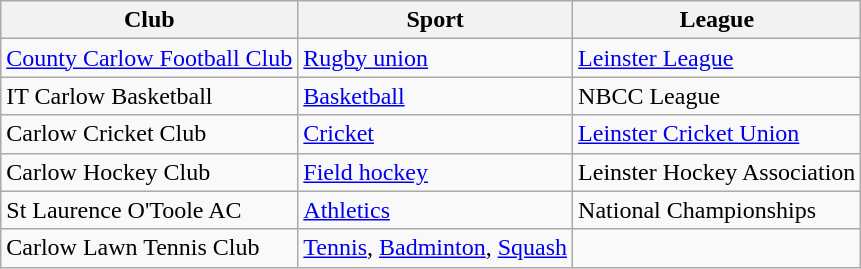<table class="wikitable">
<tr>
<th>Club</th>
<th>Sport</th>
<th>League</th>
</tr>
<tr>
<td><a href='#'>County Carlow Football Club</a></td>
<td><a href='#'>Rugby union</a></td>
<td><a href='#'>Leinster League</a></td>
</tr>
<tr>
<td>IT Carlow Basketball</td>
<td><a href='#'>Basketball</a></td>
<td>NBCC League</td>
</tr>
<tr>
<td>Carlow Cricket Club</td>
<td><a href='#'>Cricket</a></td>
<td><a href='#'>Leinster Cricket Union</a></td>
</tr>
<tr>
<td>Carlow Hockey Club</td>
<td><a href='#'>Field hockey</a></td>
<td>Leinster Hockey Association</td>
</tr>
<tr>
<td>St Laurence O'Toole AC</td>
<td><a href='#'>Athletics</a></td>
<td>National Championships</td>
</tr>
<tr>
<td>Carlow Lawn Tennis Club</td>
<td><a href='#'>Tennis</a>, <a href='#'>Badminton</a>, <a href='#'>Squash</a></td>
<td></td>
</tr>
</table>
